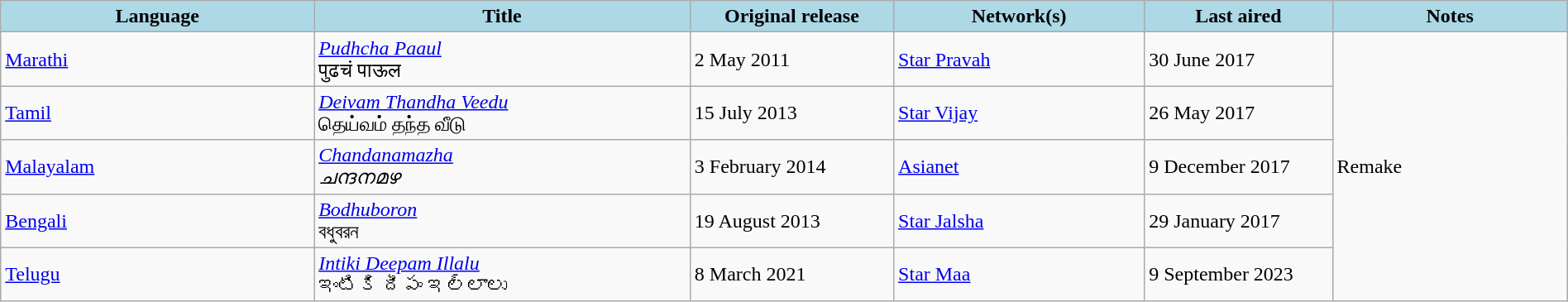<table class="wikitable sortable" style="width:100%; margin-right:0;">
<tr>
<th style="background:LightBlue; width:20%;">Language</th>
<th style="background:LightBlue; width:24%;">Title</th>
<th style="background:LightBlue; width:13%;">Original release</th>
<th style="background:LightBlue; width:16%;">Network(s)</th>
<th style="background:LightBlue; width:12%;">Last aired</th>
<th style="background:LightBlue; width:18%;">Notes</th>
</tr>
<tr>
<td><a href='#'>Marathi</a></td>
<td><em><a href='#'>Pudhcha Paaul</a></em> <br> पुढचं पाऊल</td>
<td>2 May 2011</td>
<td><a href='#'>Star Pravah</a></td>
<td>30 June 2017</td>
<td rowspan="5">Remake</td>
</tr>
<tr>
<td><a href='#'>Tamil</a></td>
<td><em><a href='#'>Deivam Thandha Veedu</a></em> <br> தெய்வம் தந்த வீடு</td>
<td>15 July 2013</td>
<td><a href='#'>Star Vijay</a></td>
<td>26 May 2017</td>
</tr>
<tr>
<td><a href='#'>Malayalam</a></td>
<td><em><a href='#'>Chandanamazha</a><br> ചന്ദനമഴ</em></td>
<td>3 February 2014</td>
<td><a href='#'>Asianet</a></td>
<td>9 December 2017</td>
</tr>
<tr>
<td><a href='#'>Bengali</a></td>
<td><em><a href='#'>Bodhuboron</a></em> <br> বধুবরন</td>
<td>19 August 2013</td>
<td><a href='#'>Star Jalsha</a></td>
<td>29 January 2017</td>
</tr>
<tr>
<td><a href='#'>Telugu</a></td>
<td><em><a href='#'>Intiki Deepam Illalu</a></em> <br> ఇంటికి దీపం ఇల్లాలు</td>
<td>8 March 2021</td>
<td><a href='#'>Star Maa</a></td>
<td>9 September 2023</td>
</tr>
</table>
